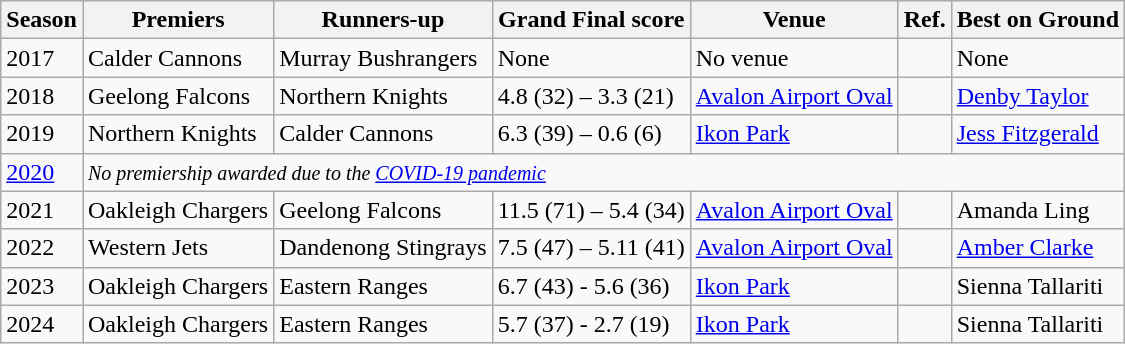<table class="wikitable">
<tr>
<th>Season</th>
<th>Premiers</th>
<th>Runners-up</th>
<th>Grand Final score</th>
<th>Venue</th>
<th>Ref.</th>
<th>Best on Ground</th>
</tr>
<tr>
<td>2017</td>
<td>Calder Cannons</td>
<td>Murray Bushrangers</td>
<td>None</td>
<td>No venue</td>
<td></td>
<td>None</td>
</tr>
<tr>
<td>2018</td>
<td>Geelong Falcons</td>
<td>Northern Knights</td>
<td>4.8 (32) – 3.3 (21)</td>
<td><a href='#'>Avalon Airport Oval</a></td>
<td></td>
<td><a href='#'>Denby Taylor</a></td>
</tr>
<tr>
<td>2019</td>
<td>Northern Knights</td>
<td>Calder Cannons</td>
<td>6.3 (39) – 0.6 (6)</td>
<td><a href='#'>Ikon Park</a></td>
<td></td>
<td><a href='#'>Jess Fitzgerald</a></td>
</tr>
<tr>
<td><a href='#'>2020</a></td>
<td colspan=6><small><em>No premiership awarded due to the <a href='#'>COVID-19 pandemic</a></em></small></td>
</tr>
<tr>
<td>2021</td>
<td>Oakleigh Chargers</td>
<td>Geelong Falcons</td>
<td>11.5 (71) – 5.4 (34)</td>
<td><a href='#'>Avalon Airport Oval</a></td>
<td></td>
<td>Amanda Ling</td>
</tr>
<tr>
<td>2022</td>
<td>Western Jets</td>
<td>Dandenong Stingrays</td>
<td>7.5 (47) – 5.11 (41)</td>
<td><a href='#'>Avalon Airport Oval</a></td>
<td></td>
<td><a href='#'>Amber Clarke</a></td>
</tr>
<tr>
<td>2023</td>
<td>Oakleigh Chargers</td>
<td>Eastern Ranges</td>
<td>6.7 (43) - 5.6 (36)</td>
<td><a href='#'>Ikon Park</a></td>
<td></td>
<td>Sienna Tallariti</td>
</tr>
<tr>
<td>2024</td>
<td>Oakleigh Chargers</td>
<td>Eastern Ranges</td>
<td>5.7 (37) - 2.7 (19)</td>
<td><a href='#'>Ikon Park</a></td>
<td></td>
<td>Sienna Tallariti</td>
</tr>
</table>
